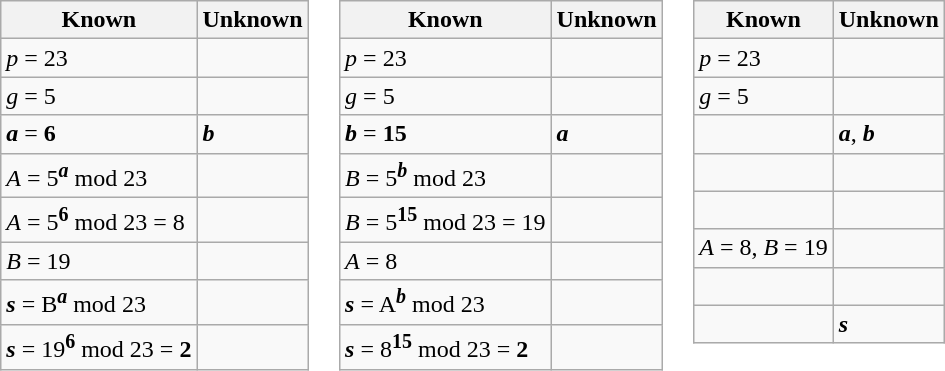<table border="0" cellspacing="0" cellpadding="2">
<tr>
<td valign="top"><br><table class="wikitable">
<tr style="text-align:center;">
<th>Known</th>
<th>Unknown</th>
</tr>
<tr>
<td><em><span>p</span></em> = <span>23</span></td>
<td></td>
</tr>
<tr>
<td><em><span>g</span></em> = <span>5</span></td>
<td></td>
</tr>
<tr>
<td><strong><em><span>a</span></em></strong> = <strong><span>6</span></strong></td>
<td><strong><em><span>b</span></em></strong></td>
</tr>
<tr>
<td><em><span>A</span></em> = <span>5</span><sup><strong><em><span>a</span></em></strong></sup> mod <span>23</span></td>
<td></td>
</tr>
<tr>
<td><em><span>A</span></em> = <span>5</span><sup><strong><span>6</span></strong></sup> mod <span>23</span> = <span>8</span></td>
<td></td>
</tr>
<tr>
<td><em><span>B</span></em> = <span>19</span></td>
<td></td>
</tr>
<tr>
<td><strong><em><span>s</span></em></strong> = <span>B</span><sup><strong><em><span>a</span></em></strong></sup> mod <span>23</span></td>
<td></td>
</tr>
<tr>
<td><strong><em><span>s</span></em></strong> = <span>19</span><sup><strong><span>6</span></strong></sup> mod <span>23</span> = <strong><span>2</span></strong></td>
<td></td>
</tr>
</table>
</td>
<td valign="top"><br><table class="wikitable">
<tr style="text-align:center;">
<th>Known</th>
<th>Unknown</th>
</tr>
<tr>
<td><em><span>p</span></em> = <span>23</span></td>
<td></td>
</tr>
<tr>
<td><em><span>g</span></em> = <span>5</span></td>
<td></td>
</tr>
<tr>
<td><strong><em><span>b</span></em></strong> = <strong><span>15</span></strong></td>
<td><strong><em><span>a</span></em></strong></td>
</tr>
<tr>
<td><em><span>B</span></em> = <span>5</span><sup><strong><em><span>b</span></em></strong></sup> mod <span>23</span></td>
<td></td>
</tr>
<tr>
<td><em><span>B</span></em> = <span>5</span><sup><strong><span>15</span></strong></sup> mod <span>23</span> = <span>19</span></td>
<td></td>
</tr>
<tr>
<td><em><span>A</span></em> = <span>8</span></td>
<td></td>
</tr>
<tr>
<td><strong><em><span>s</span></em></strong> = <span>A</span><sup><strong><em><span>b</span></em></strong></sup> mod <span>23</span></td>
<td></td>
</tr>
<tr>
<td><strong><em><span>s</span></em></strong> = <span>8</span><sup><strong><span>15</span></strong></sup> mod <span>23</span> = <strong><span>2</span></strong></td>
<td></td>
</tr>
</table>
</td>
<td valign="top"><br><table class="wikitable">
<tr style="text-align:center;">
<th>Known</th>
<th>Unknown</th>
</tr>
<tr>
<td><em><span>p</span></em> = <span>23</span></td>
<td></td>
</tr>
<tr>
<td><em><span>g</span></em> = <span>5</span></td>
<td></td>
</tr>
<tr>
<td></td>
<td><strong><em><span>a</span></em></strong>, <strong><em><span>b</span></em></strong></td>
</tr>
<tr>
<td> </td>
<td> </td>
</tr>
<tr>
<td> </td>
<td> </td>
</tr>
<tr>
<td><em><span>A</span></em> = <span>8</span>, <em><span>B</span></em> = <span>19</span></td>
<td></td>
</tr>
<tr>
<td> </td>
<td> </td>
</tr>
<tr>
<td></td>
<td><strong><em><span>s</span></em></strong></td>
</tr>
</table>
</td>
</tr>
</table>
